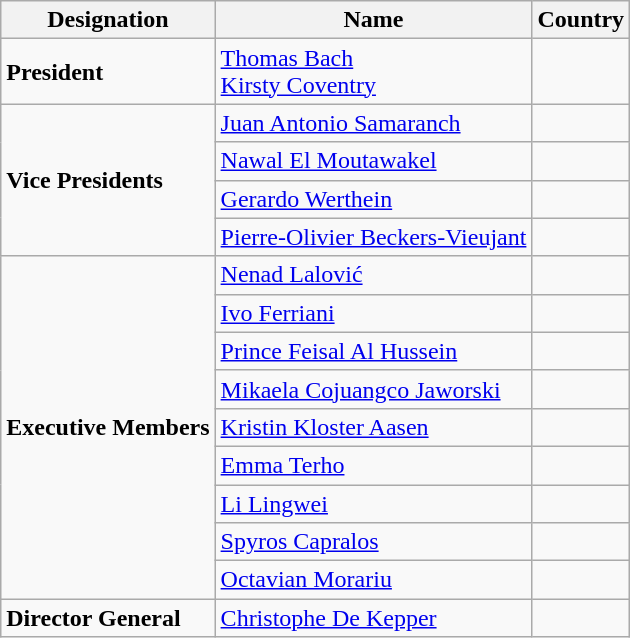<table class="wikitable">
<tr>
<th>Designation</th>
<th>Name</th>
<th>Country</th>
</tr>
<tr>
<td><strong>President</strong></td>
<td><a href='#'>Thomas Bach</a><br><a href='#'>Kirsty Coventry</a></td>
<td><br></td>
</tr>
<tr>
<td rowspan=4><strong>Vice Presidents</strong></td>
<td><a href='#'>Juan Antonio Samaranch</a></td>
<td></td>
</tr>
<tr>
<td><a href='#'>Nawal El Moutawakel</a></td>
<td></td>
</tr>
<tr>
<td><a href='#'>Gerardo Werthein</a></td>
<td></td>
</tr>
<tr>
<td><a href='#'>Pierre-Olivier Beckers-Vieujant</a></td>
<td></td>
</tr>
<tr>
<td rowspan=9><strong>Executive Members</strong></td>
<td><a href='#'>Nenad Lalović</a></td>
<td></td>
</tr>
<tr>
<td><a href='#'>Ivo Ferriani</a></td>
<td></td>
</tr>
<tr>
<td><a href='#'>Prince Feisal Al Hussein</a></td>
<td></td>
</tr>
<tr>
<td><a href='#'>Mikaela Cojuangco Jaworski</a></td>
<td></td>
</tr>
<tr>
<td><a href='#'>Kristin Kloster Aasen</a></td>
<td></td>
</tr>
<tr>
<td><a href='#'>Emma Terho</a></td>
<td></td>
</tr>
<tr>
<td><a href='#'>Li Lingwei</a></td>
<td></td>
</tr>
<tr>
<td><a href='#'>Spyros Capralos</a></td>
<td></td>
</tr>
<tr>
<td><a href='#'>Octavian Morariu</a></td>
<td></td>
</tr>
<tr>
<td><strong>Director General</strong></td>
<td><a href='#'>Christophe De Kepper</a></td>
<td></td>
</tr>
</table>
